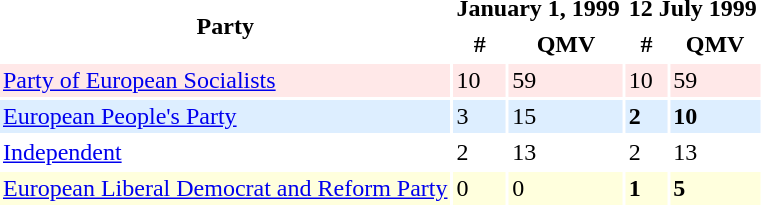<table border=0 cellpadding=2 cellspacing=2>
<tr ----bgcolor=lightgrey>
<th rowspan=2>Party</th>
<th colspan=2>January 1, 1999</th>
<th colspan=2>12 July 1999</th>
</tr>
<tr ----bgcolor=lightgrey>
<th>#</th>
<th>QMV</th>
<th>#</th>
<th>QMV</th>
</tr>
<tr ---- bgcolor=#FFE8E8>
<td><a href='#'>Party of European Socialists</a></td>
<td>10</td>
<td>59</td>
<td>10</td>
<td>59</td>
</tr>
<tr ---- bgcolor=#DDEEFF>
<td><a href='#'>European People's Party</a></td>
<td>3</td>
<td>15</td>
<td><strong>2</strong></td>
<td><strong>10</strong></td>
</tr>
<tr ----bgcolor=lightgrey>
<td><a href='#'>Independent</a></td>
<td>2</td>
<td>13</td>
<td>2</td>
<td>13</td>
</tr>
<tr ---- bgcolor=#FFFFDD>
<td><a href='#'>European Liberal Democrat and Reform Party</a></td>
<td>0</td>
<td>0</td>
<td><strong>1</strong></td>
<td><strong>5</strong></td>
</tr>
</table>
